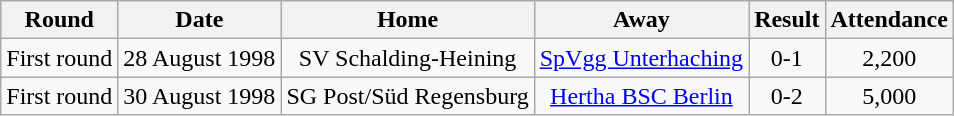<table class="wikitable">
<tr>
<th>Round</th>
<th>Date</th>
<th>Home</th>
<th>Away</th>
<th>Result</th>
<th>Attendance</th>
</tr>
<tr align="center">
<td>First round </td>
<td>28 August 1998</td>
<td>SV Schalding-Heining</td>
<td><a href='#'>SpVgg Unterhaching</a></td>
<td>0-1</td>
<td>2,200</td>
</tr>
<tr align="center">
<td>First round </td>
<td>30 August 1998</td>
<td>SG Post/Süd Regensburg</td>
<td><a href='#'>Hertha BSC Berlin</a></td>
<td>0-2</td>
<td>5,000</td>
</tr>
</table>
